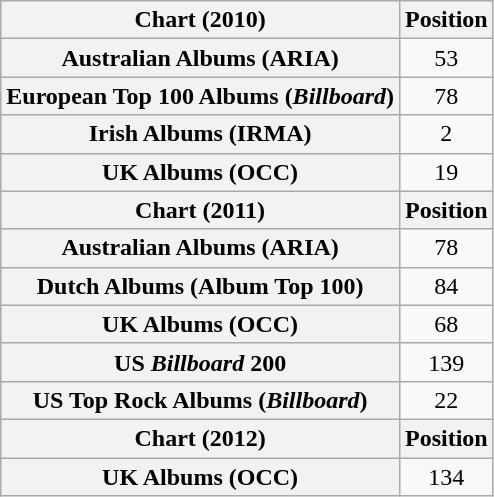<table class="wikitable sortable plainrowheaders">
<tr>
<th>Chart (2010)</th>
<th>Position</th>
</tr>
<tr>
<th scope="row">Australian Albums (ARIA)</th>
<td align="center">53</td>
</tr>
<tr>
<th scope="row">European Top 100 Albums (<em>Billboard</em>)</th>
<td align="center">78</td>
</tr>
<tr>
<th scope="row">Irish Albums (IRMA)</th>
<td align="center">2</td>
</tr>
<tr>
<th scope="row">UK Albums (OCC)</th>
<td align="center">19</td>
</tr>
<tr>
<th>Chart (2011)</th>
<th>Position</th>
</tr>
<tr>
<th scope="row">Australian Albums (ARIA)</th>
<td align="center">78</td>
</tr>
<tr>
<th scope="row">Dutch Albums (Album Top 100)</th>
<td align="center">84</td>
</tr>
<tr>
<th scope="row">UK Albums (OCC)</th>
<td align="center">68</td>
</tr>
<tr>
<th scope="row">US <em>Billboard</em> 200</th>
<td align="center">139</td>
</tr>
<tr>
<th scope="row">US Top Rock Albums (<em>Billboard</em>)</th>
<td align="center">22</td>
</tr>
<tr>
<th>Chart (2012)</th>
<th>Position</th>
</tr>
<tr>
<th scope="row">UK Albums (OCC)</th>
<td align="center">134</td>
</tr>
</table>
